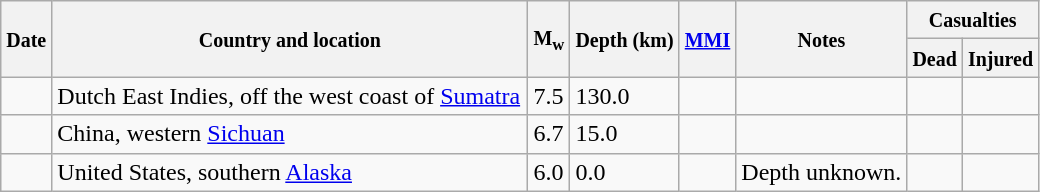<table class="wikitable sortable sort-under" style="border:1px black; margin-left:1em;">
<tr>
<th rowspan="2"><small>Date</small></th>
<th rowspan="2" style="width: 310px"><small>Country and location</small></th>
<th rowspan="2"><small>M<sub>w</sub></small></th>
<th rowspan="2"><small>Depth (km)</small></th>
<th rowspan="2"><small><a href='#'>MMI</a></small></th>
<th rowspan="2" class="unsortable"><small>Notes</small></th>
<th colspan="2"><small>Casualties</small></th>
</tr>
<tr>
<th><small>Dead</small></th>
<th><small>Injured</small></th>
</tr>
<tr>
<td></td>
<td>Dutch East Indies, off the west coast of <a href='#'>Sumatra</a></td>
<td>7.5</td>
<td>130.0</td>
<td></td>
<td></td>
<td></td>
<td></td>
</tr>
<tr>
<td></td>
<td>China, western <a href='#'>Sichuan</a></td>
<td>6.7</td>
<td>15.0</td>
<td></td>
<td></td>
<td></td>
<td></td>
</tr>
<tr>
<td></td>
<td>United States, southern <a href='#'>Alaska</a></td>
<td>6.0</td>
<td>0.0</td>
<td></td>
<td>Depth unknown.</td>
<td></td>
<td></td>
</tr>
</table>
